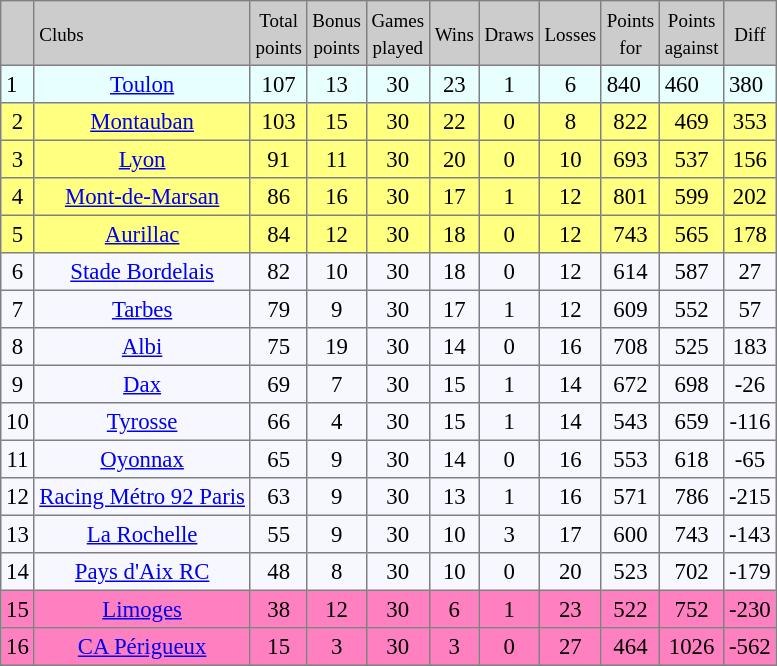<table bgcolor="#f7f8ff" cellpadding="3" cellspacing="0" border="1" style="font-size: 95%; border: gray solid 1px; border-collapse: collapse;">
<tr bgcolor="#CCCCCC">
<td></td>
<td align="centre"><small>Clubs</small></td>
<td align="center"><small>Total<br>points</small></td>
<td align="center"><small>Bonus<br>points</small></td>
<td align="center"><small>Games<br>played</small></td>
<td align="center"><small>Wins</small></td>
<td align="center"><small>Draws</small></td>
<td align="center"><small>Losses</small></td>
<td align="center"><small>Points<br>for</small></td>
<td align="center"><small>Points<br>against</small></td>
<td align="center"><small>Diff</small></td>
</tr>
<tr bgcolor="#e8ffff">
<td>1</td>
<td align="center"><a href='#'>Toulon</a></td>
<td align="center">107</td>
<td align="center">13</td>
<td align="center">30</td>
<td align="center">23</td>
<td align="center">1</td>
<td align="center">6</td>
<td>840</td>
<td>460</td>
<td>380</td>
</tr>
<tr bgcolor=#FFFF80 align=center>
<td>2</td>
<td><a href='#'>Montauban</a></td>
<td>103</td>
<td>15</td>
<td>30</td>
<td>22</td>
<td>0</td>
<td>8</td>
<td>822</td>
<td>469</td>
<td>353</td>
</tr>
<tr bgcolor=#FFFF80 align=center>
<td>3</td>
<td><a href='#'>Lyon</a></td>
<td>91</td>
<td>11</td>
<td>30</td>
<td>20</td>
<td>0</td>
<td>10</td>
<td>693</td>
<td>537</td>
<td>156</td>
</tr>
<tr bgcolor=#FFFF80 align=center>
<td>4</td>
<td><a href='#'>Mont-de-Marsan</a></td>
<td>86</td>
<td>16</td>
<td>30</td>
<td>17</td>
<td>1</td>
<td>12</td>
<td>801</td>
<td>599</td>
<td>202</td>
</tr>
<tr bgcolor=#FFFF80 align=center>
<td>5</td>
<td><a href='#'>Aurillac</a></td>
<td>84</td>
<td>12</td>
<td>30</td>
<td>18</td>
<td>0</td>
<td>12</td>
<td>743</td>
<td>565</td>
<td>178</td>
</tr>
<tr align=center>
<td>6</td>
<td><a href='#'>Stade Bordelais</a></td>
<td>82</td>
<td>10</td>
<td>30</td>
<td>18</td>
<td>0</td>
<td>12</td>
<td>614</td>
<td>587</td>
<td>27</td>
</tr>
<tr align=center>
<td>7</td>
<td><a href='#'>Tarbes</a></td>
<td>79</td>
<td>9</td>
<td>30</td>
<td>17</td>
<td>1</td>
<td>12</td>
<td>609</td>
<td>552</td>
<td>57</td>
</tr>
<tr align=center>
<td>8</td>
<td><a href='#'>Albi</a></td>
<td>75</td>
<td>19</td>
<td>30</td>
<td>14</td>
<td>0</td>
<td>16</td>
<td>708</td>
<td>525</td>
<td>183</td>
</tr>
<tr align=center>
<td>9</td>
<td><a href='#'>Dax</a></td>
<td>69</td>
<td>7</td>
<td>30</td>
<td>15</td>
<td>1</td>
<td>14</td>
<td>672</td>
<td>698</td>
<td>-26</td>
</tr>
<tr align=center>
<td>10</td>
<td><a href='#'>Tyrosse</a></td>
<td>66</td>
<td>4</td>
<td>30</td>
<td>15</td>
<td>1</td>
<td>14</td>
<td>543</td>
<td>659</td>
<td>-116</td>
</tr>
<tr align=center>
<td>11</td>
<td><a href='#'>Oyonnax</a></td>
<td>65</td>
<td>9</td>
<td>30</td>
<td>14</td>
<td>0</td>
<td>16</td>
<td>553</td>
<td>618</td>
<td>-65</td>
</tr>
<tr align=center>
<td>12</td>
<td><a href='#'>Racing Métro 92 Paris</a></td>
<td>63</td>
<td>9</td>
<td>30</td>
<td>13</td>
<td>1</td>
<td>16</td>
<td>571</td>
<td>786</td>
<td>-215</td>
</tr>
<tr align=center>
<td>13</td>
<td><a href='#'>La Rochelle</a></td>
<td>55</td>
<td>9</td>
<td>30</td>
<td>10</td>
<td>3</td>
<td>17</td>
<td>600</td>
<td>743</td>
<td>-143</td>
</tr>
<tr align=center>
<td>14</td>
<td><a href='#'>Pays d'Aix RC</a></td>
<td>48</td>
<td>8</td>
<td>30</td>
<td>10</td>
<td>0</td>
<td>20</td>
<td>523</td>
<td>702</td>
<td>-179</td>
</tr>
<tr bgcolor=#FF80C0 align=center>
<td>15</td>
<td><a href='#'>Limoges</a></td>
<td>38</td>
<td>12</td>
<td>30</td>
<td>6</td>
<td>1</td>
<td>23</td>
<td>522</td>
<td>752</td>
<td>-230</td>
</tr>
<tr bgcolor=#FF80C0 align=center>
<td>16</td>
<td><a href='#'>CA Périgueux</a></td>
<td>15</td>
<td>3</td>
<td>30</td>
<td>3</td>
<td>0</td>
<td>27</td>
<td>464</td>
<td>1026</td>
<td>-562</td>
</tr>
</table>
